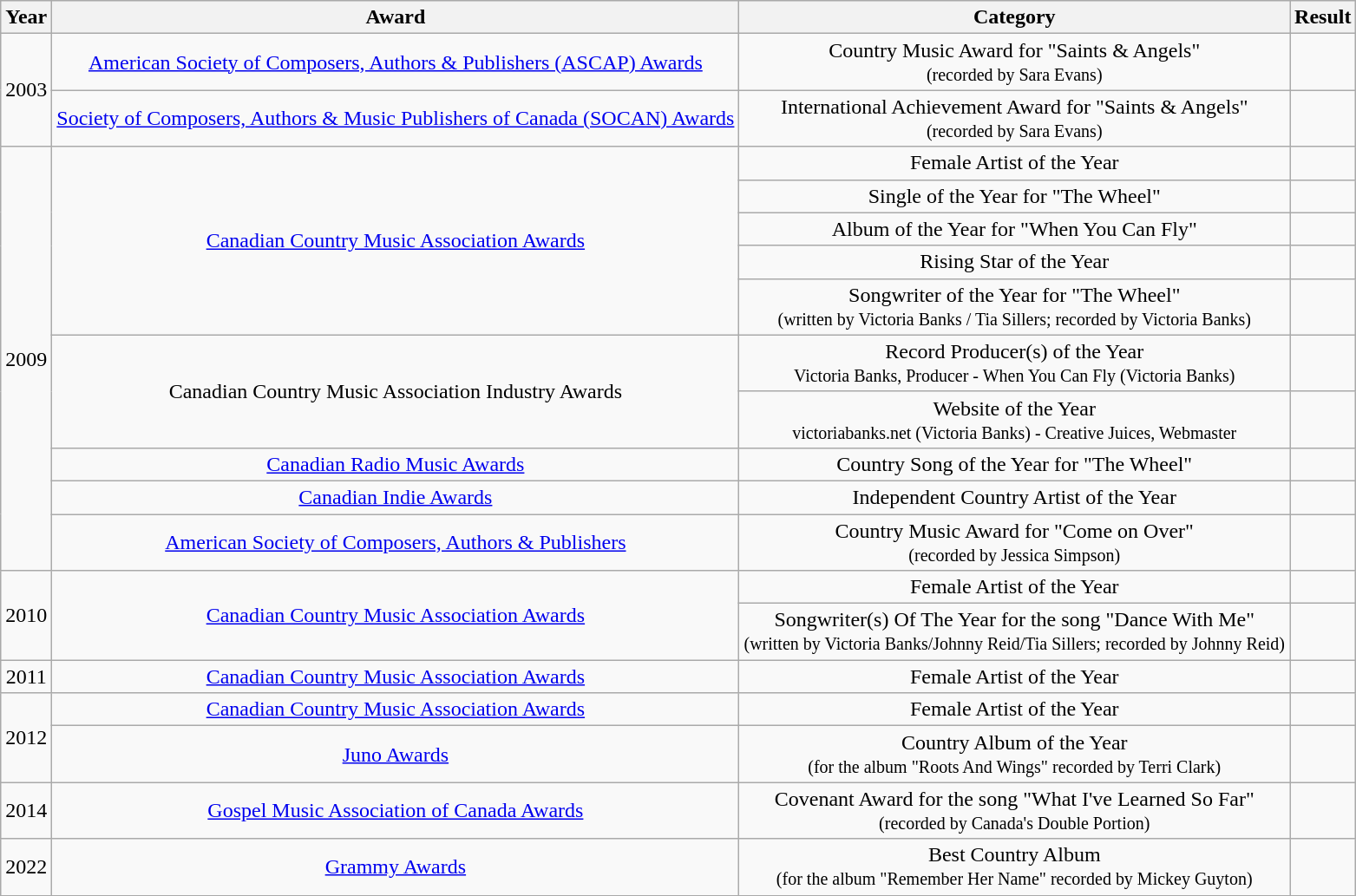<table class="wikitable" style="text-align:center">
<tr>
<th>Year</th>
<th>Award</th>
<th>Category</th>
<th>Result</th>
</tr>
<tr>
<td rowspan="2">2003</td>
<td><a href='#'>American Society of Composers, Authors & Publishers (ASCAP) Awards</a></td>
<td>Country Music Award for "Saints & Angels" <br><small>(recorded by Sara Evans)</small></td>
<td></td>
</tr>
<tr>
<td><a href='#'>Society of Composers, Authors & Music Publishers of Canada (SOCAN) Awards</a></td>
<td>International Achievement Award for "Saints & Angels" <br><small>(recorded by Sara Evans)</small></td>
<td></td>
</tr>
<tr>
<td rowspan="10">2009</td>
<td rowspan="5"><a href='#'>Canadian Country Music Association Awards</a></td>
<td>Female Artist of the Year</td>
<td></td>
</tr>
<tr>
<td>Single of the Year for  "The Wheel"</td>
<td></td>
</tr>
<tr>
<td>Album of the Year for "When You Can Fly"</td>
<td></td>
</tr>
<tr>
<td>Rising Star of the Year</td>
<td></td>
</tr>
<tr>
<td>Songwriter of the Year for "The Wheel" <br><small>(written by Victoria Banks / Tia Sillers; recorded by Victoria Banks)</small></td>
<td></td>
</tr>
<tr>
<td rowspan="2">Canadian Country Music Association Industry Awards</td>
<td>Record Producer(s) of the Year <br><small> Victoria Banks, Producer - When You Can Fly (Victoria Banks)</small></td>
<td></td>
</tr>
<tr>
<td>Website of the Year <br><small>victoriabanks.net (Victoria Banks) - Creative Juices, Webmaster</small></td>
<td></td>
</tr>
<tr>
<td><a href='#'>Canadian Radio Music Awards</a></td>
<td>Country Song of the Year for "The Wheel"</td>
<td></td>
</tr>
<tr>
<td><a href='#'>Canadian Indie Awards</a></td>
<td>Independent Country Artist of the Year</td>
<td></td>
</tr>
<tr>
<td><a href='#'>American Society of Composers, Authors & Publishers</a></td>
<td>Country Music Award for "Come on Over" <br><small>(recorded by Jessica Simpson)</small></td>
<td></td>
</tr>
<tr>
<td rowspan="2">2010</td>
<td rowspan="2"><a href='#'>Canadian Country Music Association Awards</a></td>
<td>Female Artist of the Year</td>
<td></td>
</tr>
<tr>
<td>Songwriter(s) Of The Year for the song "Dance With Me" <br><small> (written by Victoria Banks/Johnny Reid/Tia Sillers; recorded by Johnny Reid) </small></td>
<td></td>
</tr>
<tr>
<td>2011</td>
<td><a href='#'>Canadian Country Music Association Awards</a></td>
<td>Female Artist of the Year</td>
<td></td>
</tr>
<tr>
<td rowspan="2">2012</td>
<td><a href='#'>Canadian Country Music Association Awards</a></td>
<td>Female Artist of the Year</td>
<td></td>
</tr>
<tr>
<td><a href='#'>Juno Awards</a></td>
<td>Country Album of the Year <br><small>(for the album "Roots And Wings" recorded by Terri Clark)</small></td>
<td></td>
</tr>
<tr>
<td>2014</td>
<td><a href='#'>Gospel Music Association of Canada Awards</a></td>
<td>Covenant Award for the song "What I've Learned So Far" <br><small> (recorded by Canada's Double Portion)</small></td>
<td></td>
</tr>
<tr>
<td>2022</td>
<td><a href='#'>Grammy Awards</a></td>
<td>Best Country Album  <br><small> (for the album "Remember Her Name" recorded by Mickey Guyton)</small></td>
<td></td>
</tr>
</table>
